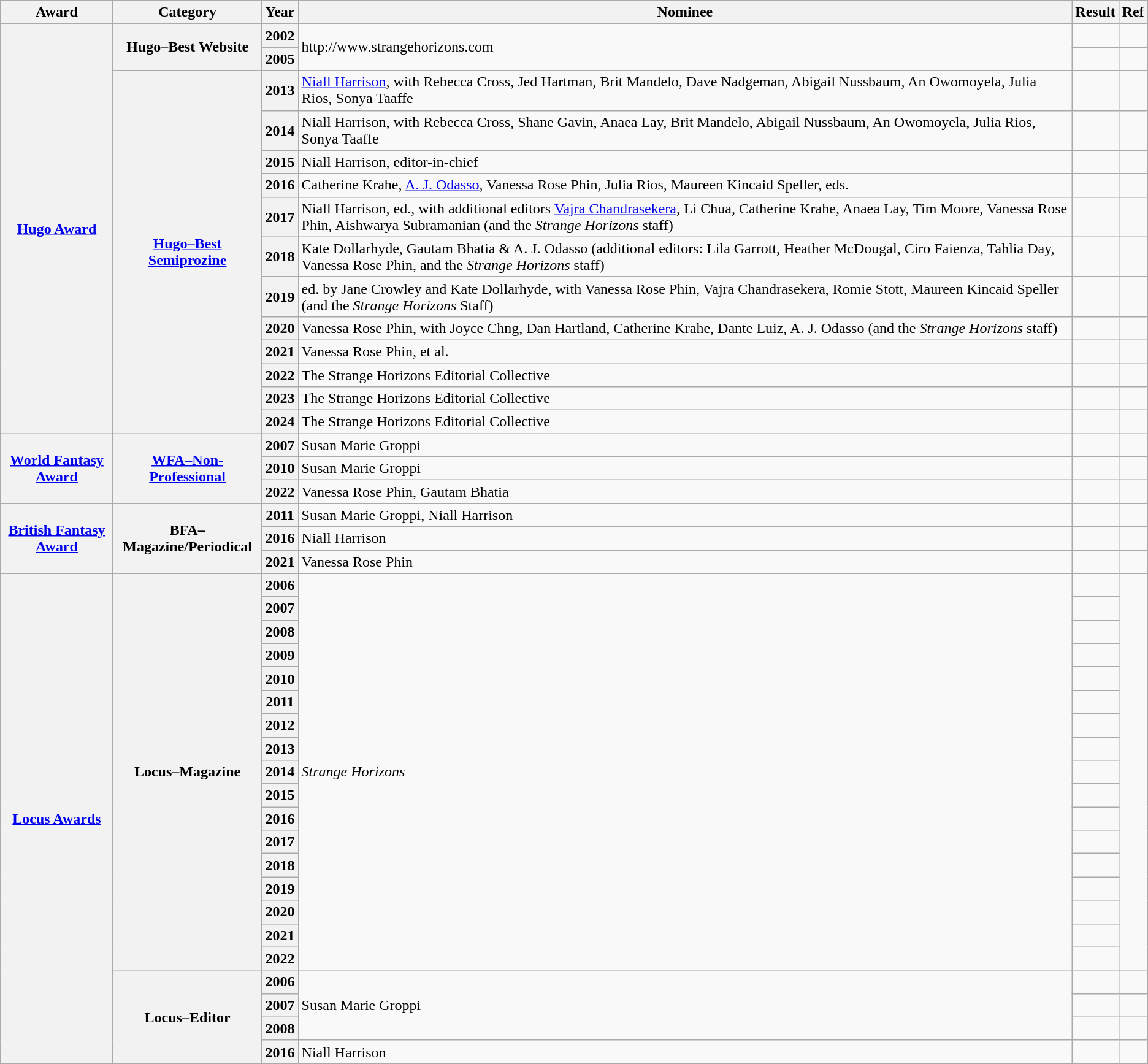<table class="wikitable">
<tr>
<th>Award</th>
<th>Category</th>
<th>Year</th>
<th>Nominee</th>
<th>Result</th>
<th>Ref</th>
</tr>
<tr>
<th rowspan="14"><a href='#'>Hugo Award</a></th>
<th rowspan="2">Hugo–Best Website</th>
<th>2002</th>
<td rowspan="2">http://www.strangehorizons.com</td>
<td></td>
<td></td>
</tr>
<tr>
<th>2005</th>
<td></td>
<td></td>
</tr>
<tr>
<th rowspan="12"><a href='#'>Hugo–Best Semiprozine</a></th>
<th>2013</th>
<td><a href='#'>Niall Harrison</a>, with Rebecca Cross, Jed Hartman, Brit Mandelo, Dave Nadgeman, Abigail Nussbaum, An Owomoyela, Julia Rios, Sonya Taaffe</td>
<td></td>
<td></td>
</tr>
<tr>
<th>2014</th>
<td>Niall Harrison, with Rebecca Cross, Shane Gavin, Anaea Lay, Brit Mandelo, Abigail Nussbaum, An Owomoyela, Julia Rios, Sonya Taaffe</td>
<td></td>
<td></td>
</tr>
<tr>
<th>2015</th>
<td>Niall Harrison, editor-in-chief</td>
<td></td>
<td></td>
</tr>
<tr>
<th>2016</th>
<td>Catherine Krahe, <a href='#'>A. J. Odasso</a>, Vanessa Rose Phin, Julia Rios, Maureen Kincaid Speller, eds.</td>
<td></td>
<td></td>
</tr>
<tr>
<th>2017</th>
<td>Niall Harrison, ed., with additional editors <a href='#'>Vajra Chandrasekera</a>, Li Chua, Catherine Krahe, Anaea Lay, Tim Moore, Vanessa Rose Phin, Aishwarya Subramanian (and the <em>Strange Horizons</em> staff)</td>
<td></td>
<td></td>
</tr>
<tr>
<th>2018</th>
<td>Kate Dollarhyde, Gautam Bhatia & A. J. Odasso (additional editors: Lila Garrott, Heather McDougal, Ciro Faienza, Tahlia Day, Vanessa Rose Phin, and the <em>Strange Horizons</em> staff)</td>
<td></td>
<td></td>
</tr>
<tr>
<th>2019</th>
<td>ed. by Jane Crowley and Kate Dollarhyde, with Vanessa Rose Phin, Vajra Chandrasekera, Romie Stott, Maureen Kincaid Speller (and the <em>Strange Horizons</em> Staff)</td>
<td></td>
<td></td>
</tr>
<tr>
<th>2020</th>
<td>Vanessa Rose Phin, with Joyce Chng, Dan Hartland, Catherine Krahe, Dante Luiz, A. J. Odasso (and the <em>Strange Horizons</em> staff)</td>
<td></td>
<td></td>
</tr>
<tr>
<th>2021</th>
<td>Vanessa Rose Phin, et al.</td>
<td></td>
<td></td>
</tr>
<tr>
<th>2022</th>
<td>The Strange Horizons Editorial Collective</td>
<td></td>
<td></td>
</tr>
<tr>
<th>2023</th>
<td>The Strange Horizons Editorial Collective</td>
<td></td>
<td></td>
</tr>
<tr>
<th>2024</th>
<td>The Strange Horizons Editorial Collective</td>
<td></td>
<td></td>
</tr>
<tr>
<th rowspan="3"><a href='#'>World Fantasy Award</a></th>
<th rowspan="3"><a href='#'>WFA–Non-Professional</a></th>
<th>2007</th>
<td>Susan Marie Groppi</td>
<td></td>
<td></td>
</tr>
<tr>
<th>2010</th>
<td>Susan Marie Groppi</td>
<td></td>
<td></td>
</tr>
<tr>
<th>2022</th>
<td>Vanessa Rose Phin, Gautam Bhatia</td>
<td></td>
<td></td>
</tr>
<tr>
<th rowspan="3"><a href='#'>British Fantasy Award</a></th>
<th rowspan="3">BFA–<br>Magazine/Periodical</th>
<th>2011</th>
<td>Susan Marie Groppi, Niall Harrison</td>
<td></td>
<td></td>
</tr>
<tr>
<th>2016</th>
<td>Niall Harrison</td>
<td></td>
<td></td>
</tr>
<tr>
<th>2021</th>
<td>Vanessa Rose Phin</td>
<td></td>
<td></td>
</tr>
<tr>
<th rowspan="21"><a href='#'>Locus Awards</a></th>
<th rowspan="17">Locus–Magazine</th>
<th>2006</th>
<td rowspan="17"><em>Strange Horizons</em></td>
<td></td>
<td rowspan="17"></td>
</tr>
<tr>
<th>2007</th>
<td></td>
</tr>
<tr>
<th>2008</th>
<td></td>
</tr>
<tr>
<th>2009</th>
<td></td>
</tr>
<tr>
<th>2010</th>
<td></td>
</tr>
<tr>
<th>2011</th>
<td></td>
</tr>
<tr>
<th>2012</th>
<td></td>
</tr>
<tr>
<th>2013</th>
<td></td>
</tr>
<tr>
<th>2014</th>
<td></td>
</tr>
<tr>
<th>2015</th>
<td></td>
</tr>
<tr>
<th>2016</th>
<td></td>
</tr>
<tr>
<th>2017</th>
<td></td>
</tr>
<tr>
<th>2018</th>
<td></td>
</tr>
<tr>
<th>2019</th>
<td></td>
</tr>
<tr>
<th>2020</th>
<td></td>
</tr>
<tr>
<th>2021</th>
<td></td>
</tr>
<tr>
<th>2022</th>
<td></td>
</tr>
<tr>
<th rowspan="4">Locus–Editor</th>
<th>2006</th>
<td rowspan="3">Susan Marie Groppi</td>
<td></td>
<td></td>
</tr>
<tr>
<th>2007</th>
<td></td>
<td></td>
</tr>
<tr>
<th>2008</th>
<td></td>
<td></td>
</tr>
<tr>
<th>2016</th>
<td>Niall Harrison</td>
<td></td>
<td></td>
</tr>
</table>
